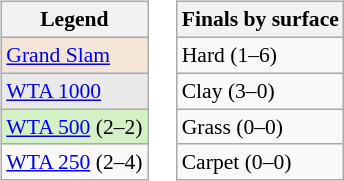<table>
<tr valign=top>
<td><br><table class=wikitable style=font-size:90%>
<tr>
<th>Legend</th>
</tr>
<tr style="background:#f3e6d7;">
<td><a href='#'>Grand Slam</a></td>
</tr>
<tr style="background:#e9e9e9;">
<td><a href='#'>WTA 1000</a></td>
</tr>
<tr style="background:#d4f1c5;">
<td><a href='#'>WTA 500</a> (2–2)</td>
</tr>
<tr>
<td><a href='#'>WTA 250</a> (2–4)</td>
</tr>
</table>
</td>
<td><br><table class=wikitable style=font-size:90%>
<tr>
<th>Finals by surface</th>
</tr>
<tr>
<td>Hard (1–6)</td>
</tr>
<tr>
<td>Clay (3–0)</td>
</tr>
<tr>
<td>Grass (0–0)</td>
</tr>
<tr>
<td>Carpet (0–0)</td>
</tr>
</table>
</td>
</tr>
</table>
